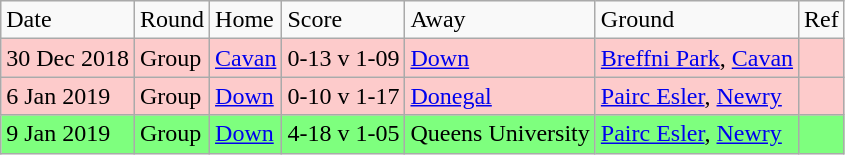<table class="wikitable">
<tr>
<td>Date</td>
<td>Round</td>
<td>Home</td>
<td>Score</td>
<td>Away</td>
<td>Ground</td>
<td>Ref</td>
</tr>
<tr bgcolor="#fdcbcb">
<td>30 Dec 2018</td>
<td>Group</td>
<td><a href='#'>Cavan</a></td>
<td>0-13 v 1-09</td>
<td><a href='#'>Down</a></td>
<td><a href='#'>Breffni Park</a>, <a href='#'>Cavan</a></td>
<td></td>
</tr>
<tr bgcolor="#fdcbcb">
<td>6 Jan 2019</td>
<td>Group</td>
<td><a href='#'>Down</a></td>
<td>0-10 v 1-17</td>
<td><a href='#'>Donegal</a></td>
<td><a href='#'>Pairc Esler</a>, <a href='#'>Newry</a></td>
<td></td>
</tr>
<tr bgcolor="#7eff7e">
<td>9 Jan 2019</td>
<td>Group</td>
<td><a href='#'>Down</a></td>
<td>4-18 v 1-05</td>
<td>Queens University</td>
<td><a href='#'>Pairc Esler</a>, <a href='#'>Newry</a></td>
<td></td>
</tr>
</table>
